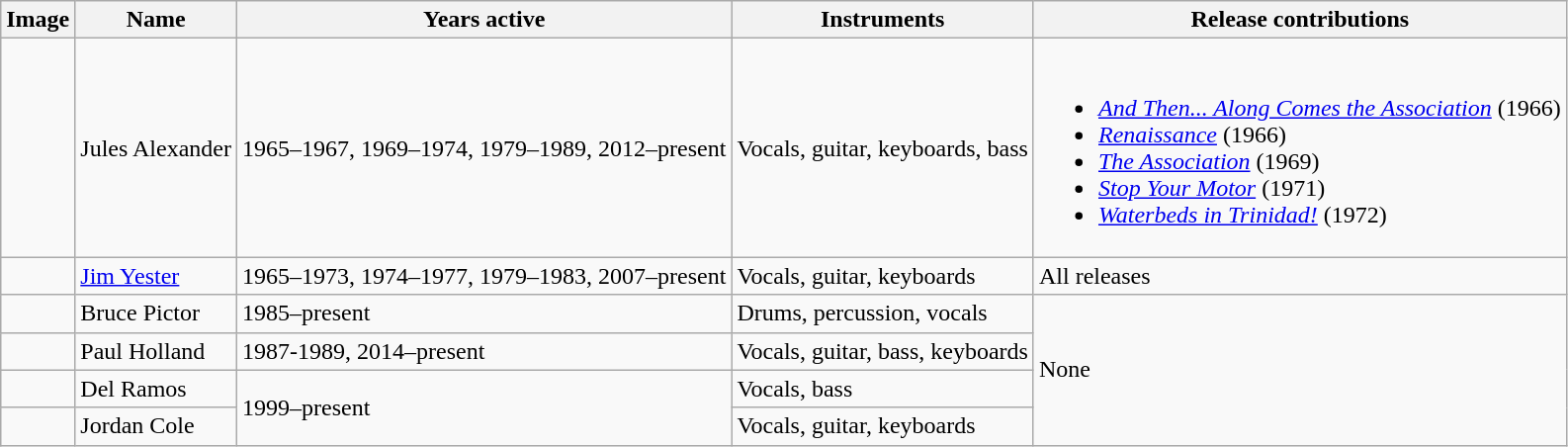<table class="wikitable">
<tr>
<th>Image</th>
<th>Name</th>
<th>Years active</th>
<th>Instruments</th>
<th>Release contributions</th>
</tr>
<tr>
<td></td>
<td>Jules Alexander</td>
<td>1965–1967, 1969–1974, 1979–1989, 2012–present</td>
<td>Vocals, guitar, keyboards, bass</td>
<td><br><ul><li><em><a href='#'>And Then... Along Comes the Association</a></em> (1966)</li><li><a href='#'><em>Renaissance</em></a> (1966)</li><li><a href='#'><em>The Association</em></a> (1969)</li><li><em><a href='#'>Stop Your Motor</a></em> (1971)</li><li><em><a href='#'>Waterbeds in Trinidad!</a></em> (1972)</li></ul></td>
</tr>
<tr>
<td></td>
<td><a href='#'>Jim Yester</a></td>
<td>1965–1973, 1974–1977, 1979–1983, 2007–present</td>
<td>Vocals, guitar, keyboards</td>
<td>All releases</td>
</tr>
<tr>
<td></td>
<td>Bruce Pictor</td>
<td>1985–present</td>
<td>Drums, percussion, vocals</td>
<td rowspan="4">None</td>
</tr>
<tr>
<td></td>
<td>Paul Holland</td>
<td>1987-1989, 2014–present</td>
<td>Vocals, guitar, bass, keyboards</td>
</tr>
<tr>
<td></td>
<td>Del Ramos</td>
<td rowspan="2">1999–present</td>
<td>Vocals, bass</td>
</tr>
<tr>
<td></td>
<td>Jordan Cole</td>
<td>Vocals, guitar, keyboards</td>
</tr>
</table>
